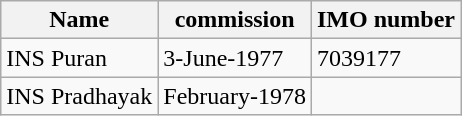<table class="wikitable">
<tr>
<th>Name</th>
<th>commission</th>
<th>IMO number</th>
</tr>
<tr>
<td>INS Puran</td>
<td>3-June-1977</td>
<td>7039177</td>
</tr>
<tr>
<td>INS Pradhayak</td>
<td>February-1978</td>
</tr>
</table>
